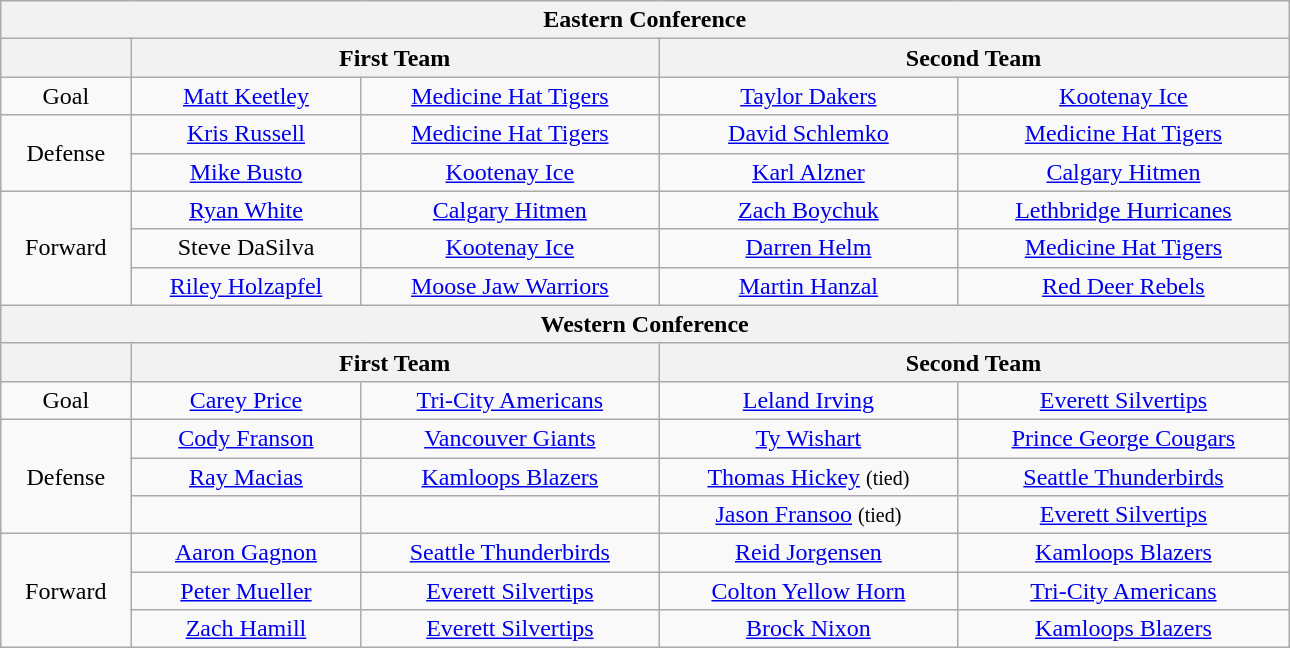<table class="wikitable" style="text-align:center;" width="68%">
<tr>
<th colspan="5">Eastern Conference</th>
</tr>
<tr>
<th></th>
<th colspan="2">First Team</th>
<th colspan="2">Second Team</th>
</tr>
<tr>
<td>Goal</td>
<td><a href='#'>Matt Keetley</a></td>
<td><a href='#'>Medicine Hat Tigers</a></td>
<td><a href='#'>Taylor Dakers</a></td>
<td><a href='#'>Kootenay Ice</a></td>
</tr>
<tr>
<td rowspan="2">Defense</td>
<td><a href='#'>Kris Russell</a></td>
<td><a href='#'>Medicine Hat Tigers</a></td>
<td><a href='#'>David Schlemko</a></td>
<td><a href='#'>Medicine Hat Tigers</a></td>
</tr>
<tr>
<td><a href='#'>Mike Busto</a></td>
<td><a href='#'>Kootenay Ice</a></td>
<td><a href='#'>Karl Alzner</a></td>
<td><a href='#'>Calgary Hitmen</a></td>
</tr>
<tr>
<td rowspan="3">Forward</td>
<td><a href='#'>Ryan White</a></td>
<td><a href='#'>Calgary Hitmen</a></td>
<td><a href='#'>Zach Boychuk</a></td>
<td><a href='#'>Lethbridge Hurricanes</a></td>
</tr>
<tr>
<td>Steve DaSilva</td>
<td><a href='#'>Kootenay Ice</a></td>
<td><a href='#'>Darren Helm</a></td>
<td><a href='#'>Medicine Hat Tigers</a></td>
</tr>
<tr>
<td><a href='#'>Riley Holzapfel</a></td>
<td><a href='#'>Moose Jaw Warriors</a></td>
<td><a href='#'>Martin Hanzal</a></td>
<td><a href='#'>Red Deer Rebels</a></td>
</tr>
<tr>
<th colspan="5">Western Conference</th>
</tr>
<tr>
<th></th>
<th colspan="2">First Team</th>
<th colspan="2">Second Team</th>
</tr>
<tr>
<td>Goal</td>
<td><a href='#'>Carey Price</a></td>
<td><a href='#'>Tri-City Americans</a></td>
<td><a href='#'>Leland Irving</a></td>
<td><a href='#'>Everett Silvertips</a></td>
</tr>
<tr>
<td rowspan="3">Defense</td>
<td><a href='#'>Cody Franson</a></td>
<td><a href='#'>Vancouver Giants</a></td>
<td><a href='#'>Ty Wishart</a></td>
<td><a href='#'>Prince George Cougars</a></td>
</tr>
<tr>
<td><a href='#'>Ray Macias</a></td>
<td><a href='#'>Kamloops Blazers</a></td>
<td><a href='#'>Thomas Hickey</a> <small>(tied)</small></td>
<td><a href='#'>Seattle Thunderbirds</a></td>
</tr>
<tr>
<td></td>
<td></td>
<td><a href='#'>Jason Fransoo</a> <small>(tied)</small></td>
<td><a href='#'>Everett Silvertips</a></td>
</tr>
<tr>
<td rowspan="3">Forward</td>
<td><a href='#'>Aaron Gagnon</a></td>
<td><a href='#'>Seattle Thunderbirds</a></td>
<td><a href='#'>Reid Jorgensen</a></td>
<td><a href='#'>Kamloops Blazers</a></td>
</tr>
<tr>
<td><a href='#'>Peter Mueller</a></td>
<td><a href='#'>Everett Silvertips</a></td>
<td><a href='#'>Colton Yellow Horn</a></td>
<td><a href='#'>Tri-City Americans</a></td>
</tr>
<tr>
<td><a href='#'>Zach Hamill</a></td>
<td><a href='#'>Everett Silvertips</a></td>
<td><a href='#'>Brock Nixon</a></td>
<td><a href='#'>Kamloops Blazers</a></td>
</tr>
</table>
